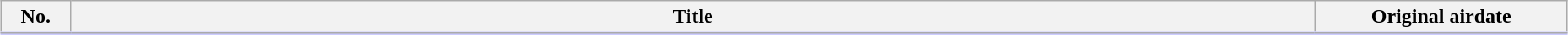<table class="wikitable" style="width:98%; margin:auto; background:#FFF;">
<tr style="border-bottom: 3px solid #CCF;">
<th style="width:3em;">No.</th>
<th>Title</th>
<th style="width:12em;">Original airdate</th>
</tr>
<tr>
</tr>
</table>
